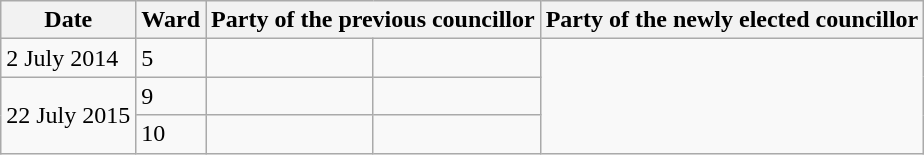<table class="wikitable">
<tr>
<th>Date</th>
<th>Ward</th>
<th colspan=2>Party of the previous councillor</th>
<th colspan=2>Party of the newly elected councillor</th>
</tr>
<tr>
<td>2 July 2014</td>
<td>5</td>
<td></td>
<td></td>
</tr>
<tr>
<td rowspan=2>22 July 2015</td>
<td>9</td>
<td></td>
<td></td>
</tr>
<tr>
<td>10</td>
<td></td>
<td></td>
</tr>
</table>
